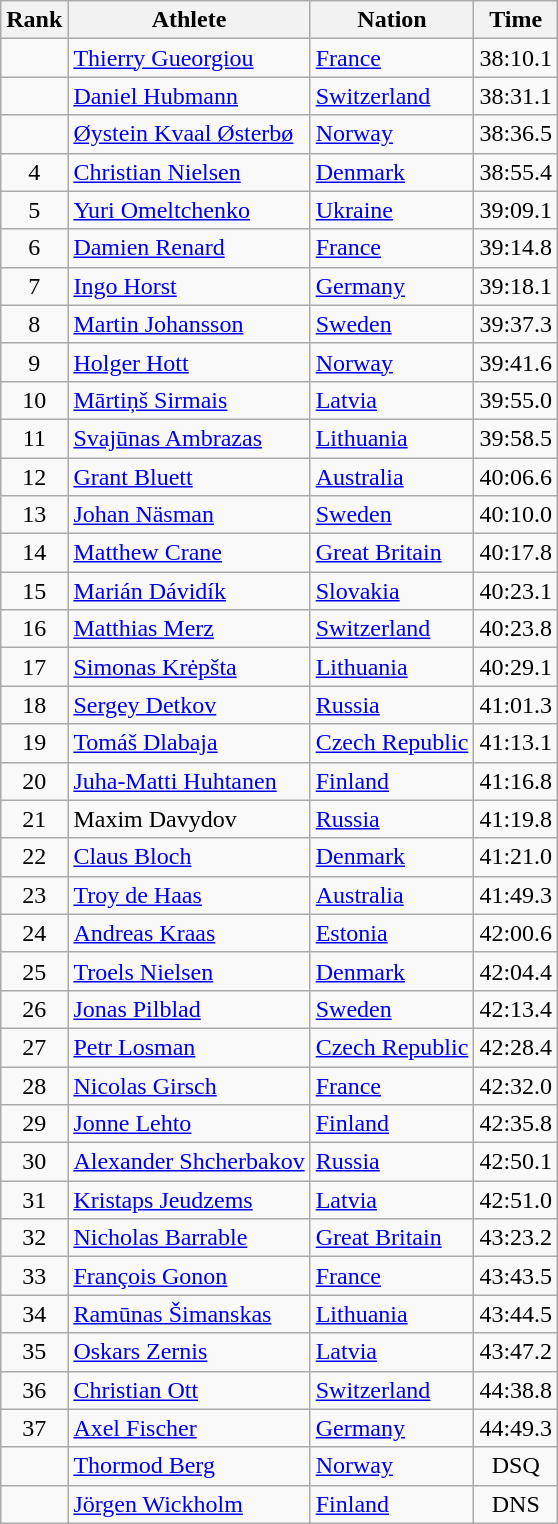<table class="wikitable sortable" style="text-align:center">
<tr>
<th>Rank</th>
<th>Athlete</th>
<th>Nation</th>
<th>Time</th>
</tr>
<tr>
<td></td>
<td align=left><a href='#'>Thierry Gueorgiou</a></td>
<td align=left> <a href='#'>France</a></td>
<td>38:10.1</td>
</tr>
<tr>
<td></td>
<td align=left><a href='#'>Daniel Hubmann</a></td>
<td align=left> <a href='#'>Switzerland</a></td>
<td>38:31.1</td>
</tr>
<tr>
<td></td>
<td align=left><a href='#'>Øystein Kvaal Østerbø</a></td>
<td align=left> <a href='#'>Norway</a></td>
<td>38:36.5</td>
</tr>
<tr>
<td>4</td>
<td align=left><a href='#'>Christian Nielsen</a></td>
<td align=left> <a href='#'>Denmark</a></td>
<td>38:55.4</td>
</tr>
<tr>
<td>5</td>
<td align=left><a href='#'>Yuri Omeltchenko</a></td>
<td align=left> <a href='#'>Ukraine</a></td>
<td>39:09.1</td>
</tr>
<tr>
<td>6</td>
<td align=left><a href='#'>Damien Renard</a></td>
<td align=left> <a href='#'>France</a></td>
<td>39:14.8</td>
</tr>
<tr>
<td>7</td>
<td align=left><a href='#'>Ingo Horst</a></td>
<td align=left> <a href='#'>Germany</a></td>
<td>39:18.1</td>
</tr>
<tr>
<td>8</td>
<td align=left><a href='#'>Martin Johansson</a></td>
<td align=left> <a href='#'>Sweden</a></td>
<td>39:37.3</td>
</tr>
<tr>
<td>9</td>
<td align=left><a href='#'>Holger Hott</a></td>
<td align=left> <a href='#'>Norway</a></td>
<td>39:41.6</td>
</tr>
<tr>
<td>10</td>
<td align=left><a href='#'>Mārtiņš Sirmais</a></td>
<td align=left> <a href='#'>Latvia</a></td>
<td>39:55.0</td>
</tr>
<tr>
<td>11</td>
<td align=left><a href='#'>Svajūnas Ambrazas</a></td>
<td align=left> <a href='#'>Lithuania</a></td>
<td>39:58.5</td>
</tr>
<tr>
<td>12</td>
<td align=left><a href='#'>Grant Bluett</a></td>
<td align=left> <a href='#'>Australia</a></td>
<td>40:06.6</td>
</tr>
<tr>
<td>13</td>
<td align=left><a href='#'>Johan Näsman</a></td>
<td align=left> <a href='#'>Sweden</a></td>
<td>40:10.0</td>
</tr>
<tr>
<td>14</td>
<td align=left><a href='#'>Matthew Crane</a></td>
<td align=left> <a href='#'>Great Britain</a></td>
<td>40:17.8</td>
</tr>
<tr>
<td>15</td>
<td align=left><a href='#'>Marián Dávidík</a></td>
<td align=left> <a href='#'>Slovakia</a></td>
<td>40:23.1</td>
</tr>
<tr>
<td>16</td>
<td align=left><a href='#'>Matthias Merz</a></td>
<td align=left> <a href='#'>Switzerland</a></td>
<td>40:23.8</td>
</tr>
<tr>
<td>17</td>
<td align=left><a href='#'>Simonas Krėpšta</a></td>
<td align=left> <a href='#'>Lithuania</a></td>
<td>40:29.1</td>
</tr>
<tr>
<td>18</td>
<td align=left><a href='#'>Sergey Detkov</a></td>
<td align=left> <a href='#'>Russia</a></td>
<td>41:01.3</td>
</tr>
<tr>
<td>19</td>
<td align=left><a href='#'>Tomáš Dlabaja</a></td>
<td align=left> <a href='#'>Czech Republic</a></td>
<td>41:13.1</td>
</tr>
<tr>
<td>20</td>
<td align=left><a href='#'>Juha-Matti Huhtanen</a></td>
<td align=left> <a href='#'>Finland</a></td>
<td>41:16.8</td>
</tr>
<tr>
<td>21</td>
<td align=left>Maxim Davydov</td>
<td align=left> <a href='#'>Russia</a></td>
<td>41:19.8</td>
</tr>
<tr>
<td>22</td>
<td align=left><a href='#'>Claus Bloch</a></td>
<td align=left> <a href='#'>Denmark</a></td>
<td>41:21.0</td>
</tr>
<tr>
<td>23</td>
<td align=left><a href='#'>Troy de Haas</a></td>
<td align=left> <a href='#'>Australia</a></td>
<td>41:49.3</td>
</tr>
<tr>
<td>24</td>
<td align=left><a href='#'>Andreas Kraas</a></td>
<td align=left> <a href='#'>Estonia</a></td>
<td>42:00.6</td>
</tr>
<tr>
<td>25</td>
<td align=left><a href='#'>Troels Nielsen</a></td>
<td align=left> <a href='#'>Denmark</a></td>
<td>42:04.4</td>
</tr>
<tr>
<td>26</td>
<td align=left><a href='#'>Jonas Pilblad</a></td>
<td align=left> <a href='#'>Sweden</a></td>
<td>42:13.4</td>
</tr>
<tr>
<td>27</td>
<td align=left><a href='#'>Petr Losman</a></td>
<td align=left> <a href='#'>Czech Republic</a></td>
<td>42:28.4</td>
</tr>
<tr>
<td>28</td>
<td align=left><a href='#'>Nicolas Girsch</a></td>
<td align=left> <a href='#'>France</a></td>
<td>42:32.0</td>
</tr>
<tr>
<td>29</td>
<td align=left><a href='#'>Jonne Lehto</a></td>
<td align=left> <a href='#'>Finland</a></td>
<td>42:35.8</td>
</tr>
<tr>
<td>30</td>
<td align=left><a href='#'>Alexander Shcherbakov</a></td>
<td align=left> <a href='#'>Russia</a></td>
<td>42:50.1</td>
</tr>
<tr>
<td>31</td>
<td align=left><a href='#'>Kristaps Jeudzems</a></td>
<td align=left> <a href='#'>Latvia</a></td>
<td>42:51.0</td>
</tr>
<tr>
<td>32</td>
<td align=left><a href='#'>Nicholas Barrable</a></td>
<td align=left> <a href='#'>Great Britain</a></td>
<td>43:23.2</td>
</tr>
<tr>
<td>33</td>
<td align=left><a href='#'>François Gonon</a></td>
<td align=left> <a href='#'>France</a></td>
<td>43:43.5</td>
</tr>
<tr>
<td>34</td>
<td align=left><a href='#'>Ramūnas Šimanskas</a></td>
<td align=left> <a href='#'>Lithuania</a></td>
<td>43:44.5</td>
</tr>
<tr>
<td>35</td>
<td align=left><a href='#'>Oskars Zernis</a></td>
<td align=left> <a href='#'>Latvia</a></td>
<td>43:47.2</td>
</tr>
<tr>
<td>36</td>
<td align=left><a href='#'>Christian Ott</a></td>
<td align=left> <a href='#'>Switzerland</a></td>
<td>44:38.8</td>
</tr>
<tr>
<td>37</td>
<td align=left><a href='#'>Axel Fischer</a></td>
<td align=left> <a href='#'>Germany</a></td>
<td>44:49.3</td>
</tr>
<tr>
<td></td>
<td align=left><a href='#'>Thormod Berg</a></td>
<td align=left> <a href='#'>Norway</a></td>
<td>DSQ</td>
</tr>
<tr>
<td></td>
<td align=left><a href='#'>Jörgen Wickholm</a></td>
<td align=left> <a href='#'>Finland</a></td>
<td>DNS</td>
</tr>
</table>
